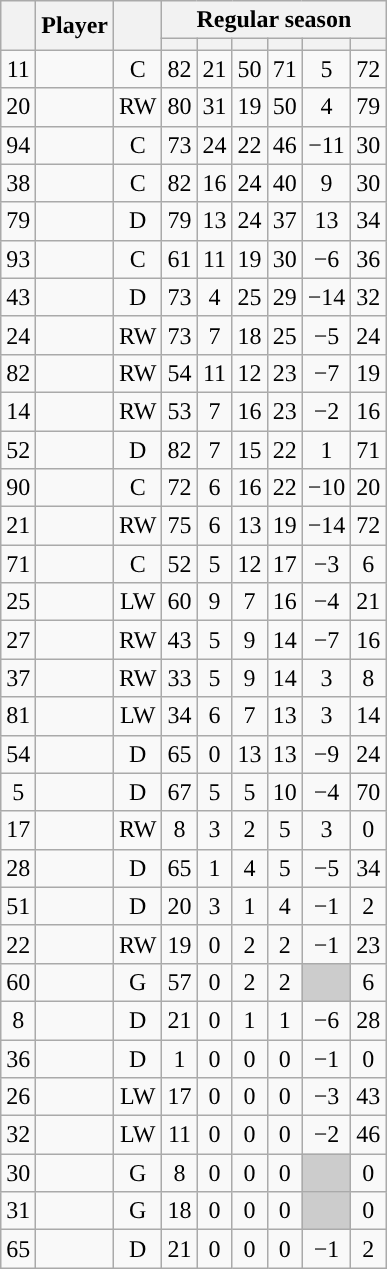<table class="wikitable sortable plainrowheaders" style="text-align:center;">
<tr>
<th scope="col" data-sort-type="number" rowspan="2"></th>
<th scope="col" rowspan="2">Player</th>
<th scope="col" rowspan="2"></th>
<th scope=colgroup colspan=6>Regular season</th>
</tr>
<tr>
<th scope="col" data-sort-type="number"></th>
<th scope="col" data-sort-type="number"></th>
<th scope="col" data-sort-type="number"></th>
<th scope="col" data-sort-type="number"></th>
<th scope="col" data-sort-type="number"></th>
<th scope="col" data-sort-type="number"></th>
</tr>
<tr>
<td scope="row">11</td>
<td align="left"></td>
<td>C</td>
<td>82</td>
<td>21</td>
<td>50</td>
<td>71</td>
<td>5</td>
<td>72</td>
</tr>
<tr>
<td scope="row">20</td>
<td align="left"></td>
<td>RW</td>
<td>80</td>
<td>31</td>
<td>19</td>
<td>50</td>
<td>4</td>
<td>79</td>
</tr>
<tr>
<td scope="row">94</td>
<td align="left"></td>
<td>C</td>
<td>73</td>
<td>24</td>
<td>22</td>
<td>46</td>
<td>−11</td>
<td>30</td>
</tr>
<tr>
<td scope="row">38</td>
<td align="left"></td>
<td>C</td>
<td>82</td>
<td>16</td>
<td>24</td>
<td>40</td>
<td>9</td>
<td>30</td>
</tr>
<tr>
<td scope="row">79</td>
<td align="left"></td>
<td>D</td>
<td>79</td>
<td>13</td>
<td>24</td>
<td>37</td>
<td>13</td>
<td>34</td>
</tr>
<tr>
<td scope="row">93</td>
<td align="left"></td>
<td>C</td>
<td>61</td>
<td>11</td>
<td>19</td>
<td>30</td>
<td>−6</td>
<td>36</td>
</tr>
<tr>
<td scope="row">43</td>
<td align="left"></td>
<td>D</td>
<td>73</td>
<td>4</td>
<td>25</td>
<td>29</td>
<td>−14</td>
<td>32</td>
</tr>
<tr>
<td scope="row">24</td>
<td align="left"></td>
<td>RW</td>
<td>73</td>
<td>7</td>
<td>18</td>
<td>25</td>
<td>−5</td>
<td>24</td>
</tr>
<tr>
<td scope="row">82</td>
<td align="left"></td>
<td>RW</td>
<td>54</td>
<td>11</td>
<td>12</td>
<td>23</td>
<td>−7</td>
<td>19</td>
</tr>
<tr>
<td scope="row">14</td>
<td align="left"></td>
<td>RW</td>
<td>53</td>
<td>7</td>
<td>16</td>
<td>23</td>
<td>−2</td>
<td>16</td>
</tr>
<tr>
<td scope="row">52</td>
<td align="left"></td>
<td>D</td>
<td>82</td>
<td>7</td>
<td>15</td>
<td>22</td>
<td>1</td>
<td>71</td>
</tr>
<tr>
<td scope="row">90</td>
<td align="left"></td>
<td>C</td>
<td>72</td>
<td>6</td>
<td>16</td>
<td>22</td>
<td>−10</td>
<td>20</td>
</tr>
<tr>
<td scope="row">21</td>
<td align="left"></td>
<td>RW</td>
<td>75</td>
<td>6</td>
<td>13</td>
<td>19</td>
<td>−14</td>
<td>72</td>
</tr>
<tr>
<td scope="row">71</td>
<td align="left"></td>
<td>C</td>
<td>52</td>
<td>5</td>
<td>12</td>
<td>17</td>
<td>−3</td>
<td>6</td>
</tr>
<tr>
<td scope="row">25</td>
<td align="left"></td>
<td>LW</td>
<td>60</td>
<td>9</td>
<td>7</td>
<td>16</td>
<td>−4</td>
<td>21</td>
</tr>
<tr>
<td scope="row">27</td>
<td align="left"></td>
<td>RW</td>
<td>43</td>
<td>5</td>
<td>9</td>
<td>14</td>
<td>−7</td>
<td>16</td>
</tr>
<tr>
<td scope="row">37</td>
<td align="left"></td>
<td>RW</td>
<td>33</td>
<td>5</td>
<td>9</td>
<td>14</td>
<td>3</td>
<td>8</td>
</tr>
<tr>
<td scope="row">81</td>
<td align="left"></td>
<td>LW</td>
<td>34</td>
<td>6</td>
<td>7</td>
<td>13</td>
<td>3</td>
<td>14</td>
</tr>
<tr>
<td scope="row">54</td>
<td align="left"></td>
<td>D</td>
<td>65</td>
<td>0</td>
<td>13</td>
<td>13</td>
<td>−9</td>
<td>24</td>
</tr>
<tr>
<td scope="row">5</td>
<td align="left"></td>
<td>D</td>
<td>67</td>
<td>5</td>
<td>5</td>
<td>10</td>
<td>−4</td>
<td>70</td>
</tr>
<tr>
<td scope="row">17</td>
<td align="left"></td>
<td>RW</td>
<td>8</td>
<td>3</td>
<td>2</td>
<td>5</td>
<td>3</td>
<td>0</td>
</tr>
<tr>
<td scope="row">28</td>
<td align="left"></td>
<td>D</td>
<td>65</td>
<td>1</td>
<td>4</td>
<td>5</td>
<td>−5</td>
<td>34</td>
</tr>
<tr>
<td scope="row">51</td>
<td align="left"></td>
<td>D</td>
<td>20</td>
<td>3</td>
<td>1</td>
<td>4</td>
<td>−1</td>
<td>2</td>
</tr>
<tr>
<td scope="row">22</td>
<td align="left"></td>
<td>RW</td>
<td>19</td>
<td>0</td>
<td>2</td>
<td>2</td>
<td>−1</td>
<td>23</td>
</tr>
<tr>
<td scope="row">60</td>
<td align="left"></td>
<td>G</td>
<td>57</td>
<td>0</td>
<td>2</td>
<td>2</td>
<td style="background:#ccc"></td>
<td>6</td>
</tr>
<tr>
<td scope="row">8</td>
<td align="left"></td>
<td>D</td>
<td>21</td>
<td>0</td>
<td>1</td>
<td>1</td>
<td>−6</td>
<td>28</td>
</tr>
<tr>
<td scope="row">36</td>
<td align="left"></td>
<td>D</td>
<td>1</td>
<td>0</td>
<td>0</td>
<td>0</td>
<td>−1</td>
<td>0</td>
</tr>
<tr>
<td scope="row">26</td>
<td align="left"></td>
<td>LW</td>
<td>17</td>
<td>0</td>
<td>0</td>
<td>0</td>
<td>−3</td>
<td>43</td>
</tr>
<tr>
<td scope="row">32</td>
<td align="left"></td>
<td>LW</td>
<td>11</td>
<td>0</td>
<td>0</td>
<td>0</td>
<td>−2</td>
<td>46</td>
</tr>
<tr>
<td scope="row">30</td>
<td align="left"></td>
<td>G</td>
<td>8</td>
<td>0</td>
<td>0</td>
<td>0</td>
<td style="background:#ccc"></td>
<td>0</td>
</tr>
<tr>
<td scope="row">31</td>
<td align="left"></td>
<td>G</td>
<td>18</td>
<td>0</td>
<td>0</td>
<td>0</td>
<td style="background:#ccc"></td>
<td>0</td>
</tr>
<tr>
<td scope="row">65</td>
<td align="left"></td>
<td>D</td>
<td>21</td>
<td>0</td>
<td>0</td>
<td>0</td>
<td>−1</td>
<td>2</td>
</tr>
</table>
